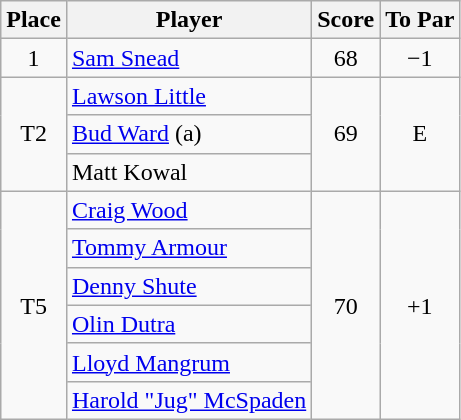<table class=wikitable>
<tr>
<th>Place</th>
<th>Player</th>
<th>Score</th>
<th>To Par</th>
</tr>
<tr>
<td align=center>1</td>
<td> <a href='#'>Sam Snead</a></td>
<td align=center>68</td>
<td align=center>−1</td>
</tr>
<tr>
<td align=center rowspan=3>T2</td>
<td> <a href='#'>Lawson Little</a></td>
<td rowspan=3 align=center>69</td>
<td rowspan=3 align=center>E</td>
</tr>
<tr>
<td> <a href='#'>Bud Ward</a> (a)</td>
</tr>
<tr>
<td> Matt Kowal</td>
</tr>
<tr>
<td rowspan=6 align=center>T5</td>
<td> <a href='#'>Craig Wood</a></td>
<td rowspan=6 align=center>70</td>
<td rowspan=6 align=center>+1</td>
</tr>
<tr>
<td> <a href='#'>Tommy Armour</a></td>
</tr>
<tr>
<td> <a href='#'>Denny Shute</a></td>
</tr>
<tr>
<td> <a href='#'>Olin Dutra</a></td>
</tr>
<tr>
<td> <a href='#'>Lloyd Mangrum</a></td>
</tr>
<tr>
<td> <a href='#'>Harold "Jug" McSpaden</a></td>
</tr>
</table>
